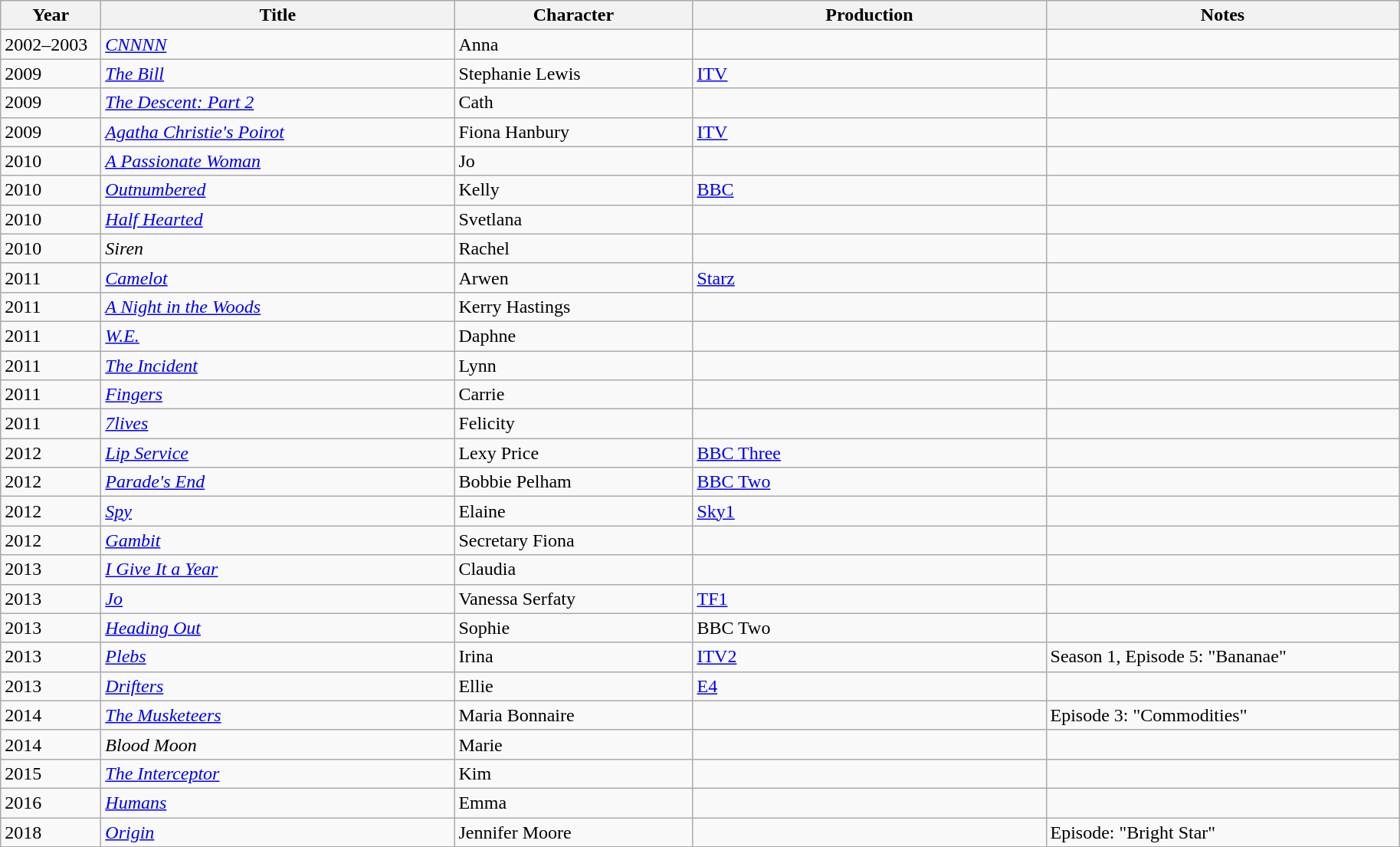<table class="wikitable">
<tr>
<th scope="col" width="80">Year</th>
<th scope="col" width="300">Title</th>
<th scope="col" width="200">Character</th>
<th scope="col" width="300">Production</th>
<th scope="col" width="300">Notes</th>
</tr>
<tr>
<td>2002–2003</td>
<td><em><a href='#'>CNNNN</a></em></td>
<td>Anna</td>
<td></td>
<td></td>
</tr>
<tr>
<td>2009</td>
<td><em><a href='#'>The Bill</a></em></td>
<td>Stephanie Lewis</td>
<td><a href='#'>ITV</a></td>
<td></td>
</tr>
<tr>
<td>2009</td>
<td><em><a href='#'>The Descent: Part 2</a></em></td>
<td>Cath</td>
<td></td>
<td></td>
</tr>
<tr>
<td>2009</td>
<td><em><a href='#'>Agatha Christie's Poirot</a></em></td>
<td>Fiona Hanbury</td>
<td><a href='#'>ITV</a></td>
<td></td>
</tr>
<tr>
<td>2010</td>
<td><em><a href='#'>A Passionate Woman</a></em></td>
<td>Jo</td>
<td></td>
<td></td>
</tr>
<tr>
<td>2010</td>
<td><em><a href='#'>Outnumbered</a></em></td>
<td>Kelly</td>
<td><a href='#'>BBC</a></td>
<td></td>
</tr>
<tr>
<td>2010</td>
<td><em><a href='#'>Half Hearted</a></em></td>
<td>Svetlana</td>
<td></td>
<td></td>
</tr>
<tr>
<td>2010</td>
<td><em>Siren</em></td>
<td>Rachel</td>
<td></td>
<td></td>
</tr>
<tr>
<td>2011</td>
<td><em><a href='#'>Camelot</a></em></td>
<td>Arwen</td>
<td><a href='#'>Starz</a></td>
<td></td>
</tr>
<tr>
<td>2011</td>
<td><em><a href='#'>A Night in the Woods</a></em></td>
<td>Kerry Hastings</td>
<td></td>
<td></td>
</tr>
<tr>
<td>2011</td>
<td><em><a href='#'>W.E.</a></em></td>
<td>Daphne</td>
<td></td>
<td></td>
</tr>
<tr>
<td>2011</td>
<td><em><a href='#'>The Incident</a></em></td>
<td>Lynn</td>
<td></td>
<td></td>
</tr>
<tr>
<td>2011</td>
<td><em><a href='#'>Fingers</a></em></td>
<td>Carrie</td>
<td></td>
<td></td>
</tr>
<tr>
<td>2011</td>
<td><em><a href='#'>7lives</a></em></td>
<td>Felicity</td>
<td></td>
<td></td>
</tr>
<tr>
<td>2012</td>
<td><em><a href='#'>Lip Service</a></em></td>
<td>Lexy Price</td>
<td><a href='#'>BBC Three</a></td>
<td></td>
</tr>
<tr>
<td>2012</td>
<td><em><a href='#'>Parade's End</a></em></td>
<td>Bobbie Pelham</td>
<td><a href='#'>BBC Two</a></td>
<td></td>
</tr>
<tr>
<td>2012</td>
<td><em><a href='#'>Spy</a></em></td>
<td>Elaine</td>
<td><a href='#'>Sky1</a></td>
<td></td>
</tr>
<tr>
<td>2012</td>
<td><em><a href='#'>Gambit</a></em></td>
<td>Secretary Fiona</td>
<td></td>
<td></td>
</tr>
<tr>
<td>2013</td>
<td><em><a href='#'>I Give It a Year</a></em></td>
<td>Claudia</td>
<td></td>
<td></td>
</tr>
<tr>
<td>2013</td>
<td><em><a href='#'>Jo</a></em></td>
<td>Vanessa Serfaty</td>
<td><a href='#'>TF1</a></td>
<td></td>
</tr>
<tr>
<td>2013</td>
<td><em><a href='#'>Heading Out</a></em></td>
<td>Sophie</td>
<td>BBC Two</td>
<td></td>
</tr>
<tr>
<td>2013</td>
<td><em><a href='#'>Plebs</a></em></td>
<td>Irina</td>
<td><a href='#'>ITV2</a></td>
<td>Season 1, Episode 5: "Bananae"</td>
</tr>
<tr>
<td>2013</td>
<td><em><a href='#'>Drifters</a></em></td>
<td>Ellie</td>
<td><a href='#'>E4</a></td>
<td></td>
</tr>
<tr>
<td>2014</td>
<td><em><a href='#'>The Musketeers</a></em></td>
<td>Maria Bonnaire</td>
<td></td>
<td>Episode 3: "Commodities"</td>
</tr>
<tr>
<td>2014</td>
<td><em>Blood Moon</em></td>
<td>Marie</td>
<td></td>
</tr>
<tr>
<td>2015</td>
<td><em><a href='#'>The Interceptor</a></em></td>
<td>Kim</td>
<td></td>
<td></td>
</tr>
<tr>
<td>2016</td>
<td><em><a href='#'>Humans</a></em></td>
<td>Emma</td>
<td></td>
<td></td>
</tr>
<tr>
<td>2018</td>
<td><em><a href='#'>Origin</a></em></td>
<td>Jennifer Moore</td>
<td></td>
<td>Episode: "Bright Star"</td>
</tr>
</table>
